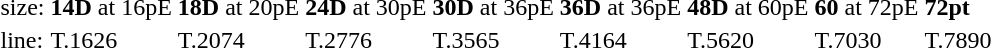<table style="margin-left:40px;">
<tr>
<td>size:</td>
<td><strong>14D</strong> at 16pE</td>
<td><strong>18D</strong> at 20pE</td>
<td><strong>24D</strong> at 30pE</td>
<td><strong>30D</strong> at 36pE</td>
<td><strong>36D</strong> at 36pE</td>
<td><strong>48D</strong> at 60pE</td>
<td><strong>60</strong> at 72pE</td>
<td><strong>72pt</strong></td>
</tr>
<tr>
<td>line:</td>
<td>T.1626</td>
<td>T.2074</td>
<td>T.2776</td>
<td>T.3565</td>
<td>T.4164</td>
<td>T.5620</td>
<td>T.7030</td>
<td>T.7890</td>
</tr>
</table>
